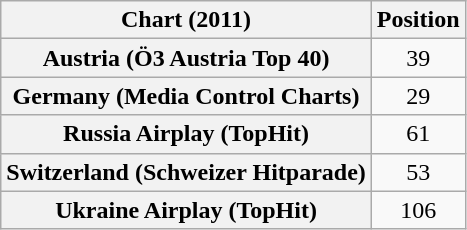<table class="wikitable sortable plainrowheaders" style="text-align:center">
<tr>
<th scope="col">Chart (2011)</th>
<th scope="col">Position</th>
</tr>
<tr>
<th scope="row">Austria (Ö3 Austria Top 40)</th>
<td>39</td>
</tr>
<tr>
<th scope="row">Germany (Media Control Charts)</th>
<td>29</td>
</tr>
<tr>
<th scope="row">Russia Airplay (TopHit)</th>
<td style="text-align:center;">61</td>
</tr>
<tr>
<th scope="row">Switzerland (Schweizer Hitparade)</th>
<td>53</td>
</tr>
<tr>
<th scope="row">Ukraine Airplay (TopHit)</th>
<td style="text-align:center;">106</td>
</tr>
</table>
